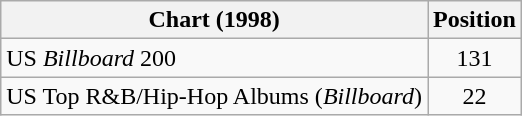<table class="wikitable sortable plainrowheaders">
<tr>
<th>Chart (1998)</th>
<th>Position</th>
</tr>
<tr>
<td>US <em>Billboard</em> 200</td>
<td align="center">131</td>
</tr>
<tr>
<td>US Top R&B/Hip-Hop Albums (<em>Billboard</em>)</td>
<td align="center">22</td>
</tr>
</table>
